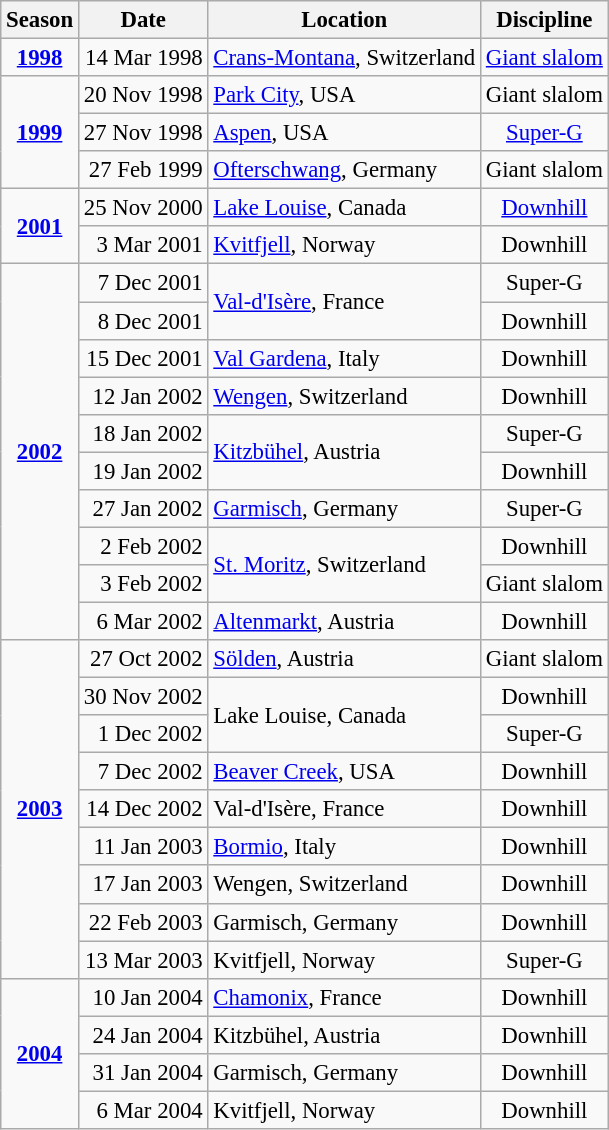<table class=wikitable style="font-size:95%;">
<tr>
<th>Season</th>
<th>Date</th>
<th>Location</th>
<th>Discipline</th>
</tr>
<tr>
<td align=center><strong><a href='#'>1998</a></strong></td>
<td align=right>14 Mar 1998</td>
<td><a href='#'>Crans-Montana</a>, Switzerland</td>
<td align=center><a href='#'>Giant slalom</a></td>
</tr>
<tr>
<td align=center rowspan=3><strong><a href='#'>1999</a></strong></td>
<td align=right>20 Nov 1998</td>
<td><a href='#'>Park City</a>, USA</td>
<td align=center>Giant slalom</td>
</tr>
<tr>
<td align=right>27 Nov 1998</td>
<td><a href='#'>Aspen</a>, USA</td>
<td align=center><a href='#'>Super-G</a></td>
</tr>
<tr>
<td align=right>27 Feb 1999</td>
<td><a href='#'>Ofterschwang</a>, Germany</td>
<td align=center>Giant slalom</td>
</tr>
<tr>
<td align=center rowspan=2><strong><a href='#'>2001</a></strong></td>
<td align=right>25 Nov 2000</td>
<td><a href='#'>Lake Louise</a>, Canada</td>
<td align=center><a href='#'>Downhill</a></td>
</tr>
<tr>
<td align=right>3 Mar 2001</td>
<td><a href='#'>Kvitfjell</a>, Norway</td>
<td align=center>Downhill</td>
</tr>
<tr>
<td align=center rowspan=10><strong><a href='#'>2002</a></strong></td>
<td align=right>7 Dec 2001</td>
<td rowspan=2><a href='#'>Val-d'Isère</a>, France</td>
<td align=center>Super-G</td>
</tr>
<tr>
<td align=right>8 Dec 2001</td>
<td align=center>Downhill</td>
</tr>
<tr>
<td align=right>15 Dec 2001</td>
<td><a href='#'>Val Gardena</a>, Italy</td>
<td align=center>Downhill</td>
</tr>
<tr>
<td align=right>12 Jan 2002</td>
<td><a href='#'>Wengen</a>, Switzerland</td>
<td align=center>Downhill</td>
</tr>
<tr>
<td align=right>18 Jan 2002</td>
<td rowspan=2><a href='#'>Kitzbühel</a>, Austria</td>
<td align=center>Super-G</td>
</tr>
<tr>
<td align=right>19 Jan 2002</td>
<td align=center>Downhill</td>
</tr>
<tr>
<td align=right>27 Jan 2002</td>
<td><a href='#'>Garmisch</a>, Germany</td>
<td align=center>Super-G</td>
</tr>
<tr>
<td align=right>2 Feb 2002</td>
<td rowspan=2><a href='#'>St. Moritz</a>, Switzerland</td>
<td align=center>Downhill</td>
</tr>
<tr>
<td align=right>3 Feb 2002</td>
<td align=center>Giant slalom</td>
</tr>
<tr>
<td align=right>6 Mar 2002</td>
<td><a href='#'>Altenmarkt</a>, Austria</td>
<td align=center>Downhill</td>
</tr>
<tr>
<td align=center rowspan=9><strong><a href='#'>2003</a></strong></td>
<td align=right>27 Oct 2002</td>
<td><a href='#'>Sölden</a>, Austria</td>
<td align=center>Giant slalom</td>
</tr>
<tr>
<td align=right>30 Nov 2002</td>
<td rowspan=2>Lake Louise, Canada</td>
<td align=center>Downhill</td>
</tr>
<tr>
<td align=right>1 Dec 2002</td>
<td align=center>Super-G</td>
</tr>
<tr>
<td align=right>7 Dec 2002</td>
<td><a href='#'>Beaver Creek</a>, USA</td>
<td align=center>Downhill</td>
</tr>
<tr>
<td align=right>14 Dec 2002</td>
<td>Val-d'Isère, France</td>
<td align=center>Downhill</td>
</tr>
<tr>
<td align=right>11 Jan 2003</td>
<td><a href='#'>Bormio</a>, Italy</td>
<td align=center>Downhill</td>
</tr>
<tr>
<td align=right>17 Jan 2003</td>
<td>Wengen, Switzerland</td>
<td align=center>Downhill</td>
</tr>
<tr>
<td align=right>22 Feb 2003</td>
<td>Garmisch, Germany</td>
<td align=center>Downhill</td>
</tr>
<tr>
<td align=right>13 Mar 2003</td>
<td>Kvitfjell, Norway</td>
<td align=center>Super-G</td>
</tr>
<tr>
<td align=center rowspan=4><strong><a href='#'>2004</a></strong></td>
<td align=right>10 Jan 2004</td>
<td><a href='#'>Chamonix</a>, France</td>
<td align=center>Downhill</td>
</tr>
<tr>
<td align=right>24 Jan 2004</td>
<td>Kitzbühel, Austria</td>
<td align=center>Downhill</td>
</tr>
<tr>
<td align=right>31 Jan 2004</td>
<td>Garmisch, Germany</td>
<td align=center>Downhill</td>
</tr>
<tr>
<td align=right>6 Mar 2004</td>
<td>Kvitfjell, Norway</td>
<td align=center>Downhill</td>
</tr>
</table>
